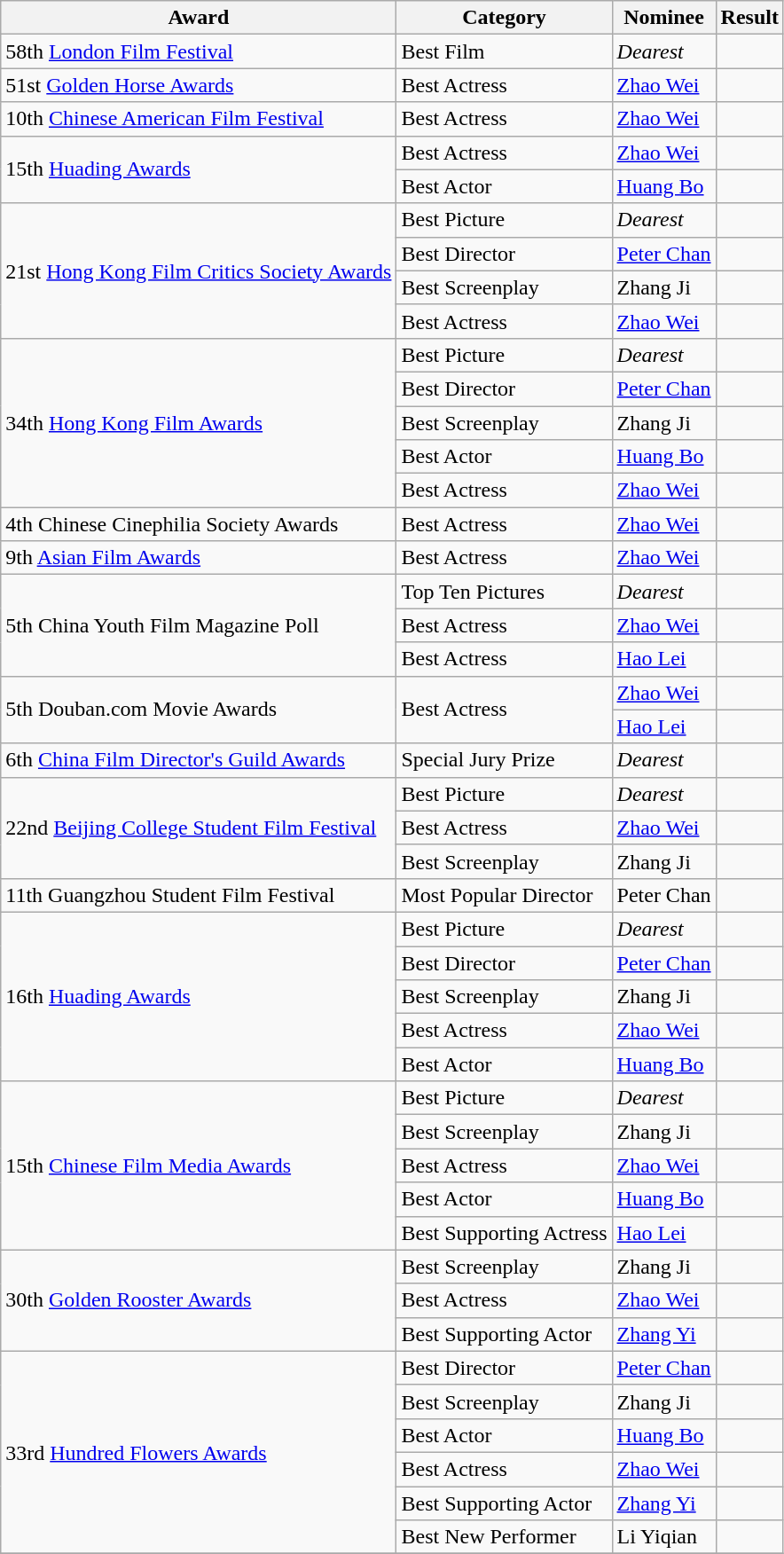<table class="wikitable sortable plainrowheaders">
<tr>
<th>Award</th>
<th>Category</th>
<th>Nominee</th>
<th>Result</th>
</tr>
<tr>
<td>58th <a href='#'>London Film Festival</a></td>
<td>Best Film</td>
<td><em>Dearest</em></td>
<td></td>
</tr>
<tr>
<td>51st <a href='#'>Golden Horse Awards</a></td>
<td>Best Actress</td>
<td><a href='#'>Zhao Wei</a></td>
<td></td>
</tr>
<tr>
<td>10th <a href='#'>Chinese American Film Festival</a></td>
<td>Best Actress</td>
<td><a href='#'>Zhao Wei</a></td>
<td></td>
</tr>
<tr>
<td rowspan=2>15th <a href='#'>Huading Awards</a></td>
<td>Best Actress</td>
<td><a href='#'>Zhao Wei</a></td>
<td></td>
</tr>
<tr>
<td>Best Actor</td>
<td><a href='#'>Huang Bo</a></td>
<td></td>
</tr>
<tr>
<td rowspan=4>21st <a href='#'>Hong Kong Film Critics Society Awards</a></td>
<td>Best Picture</td>
<td><em>Dearest</em></td>
<td></td>
</tr>
<tr>
<td>Best Director</td>
<td><a href='#'>Peter Chan</a></td>
<td></td>
</tr>
<tr>
<td>Best Screenplay</td>
<td>Zhang Ji</td>
<td></td>
</tr>
<tr>
<td>Best Actress</td>
<td><a href='#'>Zhao Wei</a></td>
<td></td>
</tr>
<tr>
<td rowspan=5>34th <a href='#'>Hong Kong Film Awards</a></td>
<td>Best Picture</td>
<td><em>Dearest</em></td>
<td></td>
</tr>
<tr>
<td>Best Director</td>
<td><a href='#'>Peter Chan</a></td>
<td></td>
</tr>
<tr>
<td>Best Screenplay</td>
<td>Zhang Ji</td>
<td></td>
</tr>
<tr>
<td>Best Actor</td>
<td><a href='#'>Huang Bo</a></td>
<td></td>
</tr>
<tr>
<td>Best Actress</td>
<td><a href='#'>Zhao Wei</a></td>
<td></td>
</tr>
<tr>
<td>4th Chinese Cinephilia Society Awards</td>
<td>Best Actress</td>
<td><a href='#'>Zhao Wei</a></td>
<td></td>
</tr>
<tr>
<td>9th <a href='#'>Asian Film Awards</a></td>
<td>Best Actress</td>
<td><a href='#'>Zhao Wei</a></td>
<td></td>
</tr>
<tr>
<td rowspan=3>5th China Youth Film Magazine Poll</td>
<td>Top Ten Pictures</td>
<td><em>Dearest</em></td>
<td></td>
</tr>
<tr>
<td>Best Actress</td>
<td><a href='#'>Zhao Wei</a></td>
<td></td>
</tr>
<tr>
<td>Best Actress</td>
<td><a href='#'>Hao Lei</a></td>
<td></td>
</tr>
<tr>
<td rowspan=2>5th Douban.com Movie Awards</td>
<td rowspan=2>Best Actress</td>
<td><a href='#'>Zhao Wei</a></td>
<td></td>
</tr>
<tr>
<td><a href='#'>Hao Lei</a></td>
<td></td>
</tr>
<tr>
<td>6th <a href='#'>China Film Director's Guild Awards</a></td>
<td>Special Jury Prize</td>
<td><em>Dearest</em></td>
<td></td>
</tr>
<tr>
<td rowspan=3>22nd <a href='#'>Beijing College Student Film Festival</a></td>
<td>Best Picture</td>
<td><em>Dearest</em></td>
<td></td>
</tr>
<tr>
<td>Best Actress</td>
<td><a href='#'>Zhao Wei</a></td>
<td></td>
</tr>
<tr>
<td>Best Screenplay</td>
<td>Zhang Ji</td>
<td></td>
</tr>
<tr>
<td>11th Guangzhou Student Film Festival</td>
<td>Most Popular Director</td>
<td>Peter Chan</td>
<td></td>
</tr>
<tr>
<td rowspan=5>16th <a href='#'>Huading Awards</a></td>
<td>Best Picture</td>
<td><em>Dearest</em></td>
<td></td>
</tr>
<tr>
<td>Best Director</td>
<td><a href='#'>Peter Chan</a></td>
<td></td>
</tr>
<tr>
<td>Best Screenplay</td>
<td>Zhang Ji</td>
<td></td>
</tr>
<tr>
<td>Best Actress</td>
<td><a href='#'>Zhao Wei</a></td>
<td></td>
</tr>
<tr>
<td>Best Actor</td>
<td><a href='#'>Huang Bo</a></td>
<td></td>
</tr>
<tr>
<td rowspan=5>15th <a href='#'>Chinese Film Media Awards</a></td>
<td>Best Picture</td>
<td><em>Dearest</em></td>
<td></td>
</tr>
<tr>
<td>Best Screenplay</td>
<td>Zhang Ji</td>
<td></td>
</tr>
<tr>
<td>Best Actress</td>
<td><a href='#'>Zhao Wei</a></td>
<td></td>
</tr>
<tr>
<td>Best Actor</td>
<td><a href='#'>Huang Bo</a></td>
<td></td>
</tr>
<tr>
<td>Best Supporting Actress</td>
<td><a href='#'>Hao Lei</a></td>
<td></td>
</tr>
<tr>
<td rowspan=3>30th <a href='#'>Golden Rooster Awards</a></td>
<td>Best Screenplay</td>
<td>Zhang Ji</td>
<td></td>
</tr>
<tr>
<td>Best Actress</td>
<td><a href='#'>Zhao Wei</a></td>
<td></td>
</tr>
<tr>
<td>Best Supporting Actor</td>
<td><a href='#'>Zhang Yi</a></td>
<td></td>
</tr>
<tr>
<td rowspan=6>33rd <a href='#'>Hundred Flowers Awards</a></td>
<td>Best Director</td>
<td><a href='#'>Peter Chan</a></td>
<td></td>
</tr>
<tr>
<td>Best Screenplay</td>
<td>Zhang Ji</td>
<td></td>
</tr>
<tr>
<td>Best Actor</td>
<td><a href='#'>Huang Bo</a></td>
<td></td>
</tr>
<tr>
<td>Best Actress</td>
<td><a href='#'>Zhao Wei</a></td>
<td></td>
</tr>
<tr>
<td>Best Supporting Actor</td>
<td><a href='#'>Zhang Yi</a></td>
<td></td>
</tr>
<tr>
<td>Best New Performer</td>
<td>Li Yiqian</td>
<td></td>
</tr>
<tr>
</tr>
</table>
